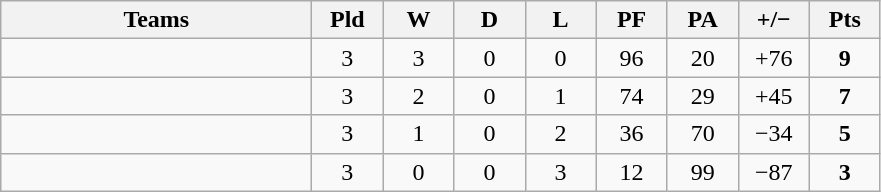<table class="wikitable" style="text-align: center;">
<tr>
<th width="200">Teams</th>
<th width="40">Pld</th>
<th width="40">W</th>
<th width="40">D</th>
<th width="40">L</th>
<th width="40">PF</th>
<th width="40">PA</th>
<th width="40">+/−</th>
<th width="40">Pts</th>
</tr>
<tr>
<td align=left></td>
<td>3</td>
<td>3</td>
<td>0</td>
<td>0</td>
<td>96</td>
<td>20</td>
<td>+76</td>
<td><strong>9</strong></td>
</tr>
<tr>
<td align=left></td>
<td>3</td>
<td>2</td>
<td>0</td>
<td>1</td>
<td>74</td>
<td>29</td>
<td>+45</td>
<td><strong>7</strong></td>
</tr>
<tr>
<td align=left></td>
<td>3</td>
<td>1</td>
<td>0</td>
<td>2</td>
<td>36</td>
<td>70</td>
<td>−34</td>
<td><strong>5</strong></td>
</tr>
<tr>
<td align=left></td>
<td>3</td>
<td>0</td>
<td>0</td>
<td>3</td>
<td>12</td>
<td>99</td>
<td>−87</td>
<td><strong>3</strong></td>
</tr>
</table>
